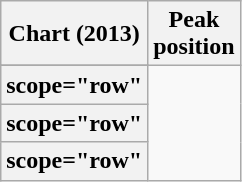<table class="wikitable sortable plainrowheaders" style="text-align:center">
<tr>
<th scope="col">Chart (2013)</th>
<th scope="col">Peak<br>position</th>
</tr>
<tr>
</tr>
<tr>
</tr>
<tr>
</tr>
<tr>
<th>scope="row" </th>
</tr>
<tr>
<th>scope="row" </th>
</tr>
<tr>
<th>scope="row" </th>
</tr>
</table>
